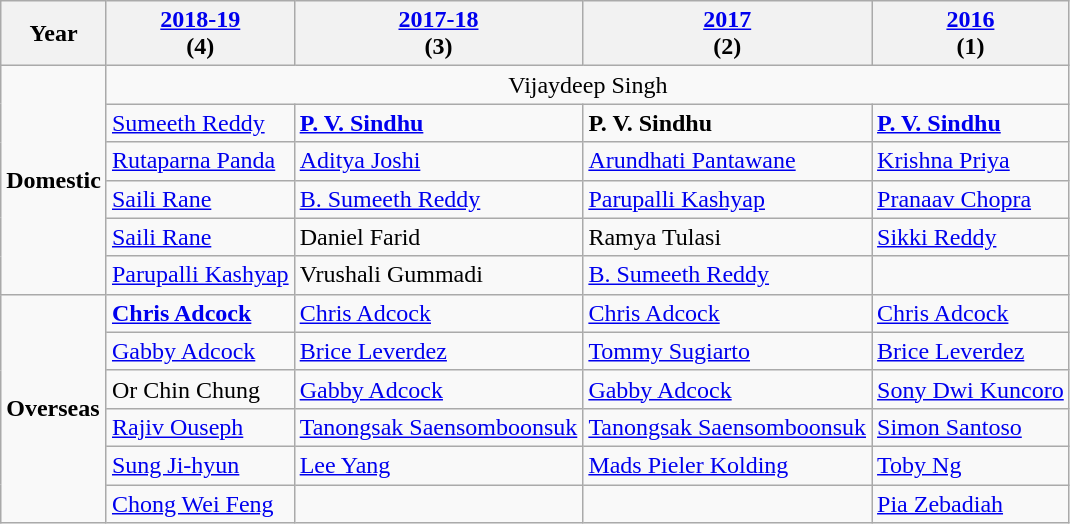<table class="wikitable">
<tr>
<th style=>Year<br></th>
<th style=><a href='#'>2018-19</a><br>(4)</th>
<th style=><a href='#'>2017-18</a><br>(3)</th>
<th style=><a href='#'>2017</a><br>(2)</th>
<th style=><a href='#'>2016</a><br>(1)</th>
</tr>
<tr>
<td rowspan="6"><strong>Domestic</strong></td>
<td colspan="4" style="text-align:center;"> Vijaydeep Singh</td>
</tr>
<tr>
<td> <a href='#'>Sumeeth Reddy</a></td>
<td><strong> <a href='#'>P. V. Sindhu</a></strong></td>
<td><strong> P. V. Sindhu</strong></td>
<td><strong> <a href='#'>P. V. Sindhu</a></strong></td>
</tr>
<tr>
<td> <a href='#'>Rutaparna Panda</a></td>
<td> <a href='#'>Aditya Joshi</a></td>
<td> <a href='#'>Arundhati Pantawane</a></td>
<td> <a href='#'>Krishna Priya</a></td>
</tr>
<tr>
<td> <a href='#'>Saili Rane</a></td>
<td> <a href='#'>B. Sumeeth Reddy</a></td>
<td> <a href='#'>Parupalli Kashyap</a></td>
<td> <a href='#'>Pranaav Chopra</a></td>
</tr>
<tr>
<td> <a href='#'>Saili Rane</a></td>
<td> Daniel Farid</td>
<td> Ramya Tulasi</td>
<td> <a href='#'>Sikki Reddy</a></td>
</tr>
<tr>
<td> <a href='#'>Parupalli Kashyap</a></td>
<td> Vrushali Gummadi</td>
<td> <a href='#'>B. Sumeeth Reddy</a></td>
<td></td>
</tr>
<tr>
<td rowspan="6"><strong>Overseas</strong></td>
<td><strong> <a href='#'>Chris Adcock</a></strong></td>
<td> <a href='#'>Chris Adcock</a></td>
<td> <a href='#'>Chris Adcock</a></td>
<td> <a href='#'>Chris Adcock</a></td>
</tr>
<tr>
<td> <a href='#'>Gabby Adcock</a></td>
<td> <a href='#'>Brice Leverdez</a></td>
<td> <a href='#'>Tommy Sugiarto</a></td>
<td> <a href='#'>Brice Leverdez</a></td>
</tr>
<tr>
<td> Or Chin Chung</td>
<td> <a href='#'>Gabby Adcock</a></td>
<td> <a href='#'>Gabby Adcock</a></td>
<td> <a href='#'>Sony Dwi Kuncoro</a></td>
</tr>
<tr>
<td> <a href='#'>Rajiv Ouseph</a></td>
<td> <a href='#'>Tanongsak Saensomboonsuk</a></td>
<td> <a href='#'>Tanongsak Saensomboonsuk</a></td>
<td> <a href='#'>Simon Santoso</a></td>
</tr>
<tr>
<td> <a href='#'>Sung Ji-hyun</a></td>
<td> <a href='#'>Lee Yang</a></td>
<td> <a href='#'>Mads Pieler Kolding</a></td>
<td> <a href='#'>Toby Ng</a></td>
</tr>
<tr>
<td> <a href='#'>Chong Wei Feng</a></td>
<td></td>
<td></td>
<td> <a href='#'>Pia Zebadiah</a></td>
</tr>
</table>
